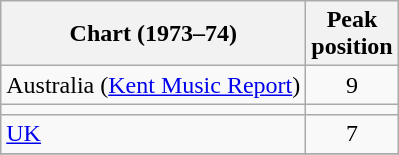<table class="wikitable sortable">
<tr>
<th>Chart (1973–74)</th>
<th>Peak<br>position</th>
</tr>
<tr>
<td>Australia (<a href='#'>Kent Music Report</a>)</td>
<td style="text-align:center;">9</td>
</tr>
<tr>
<td></td>
</tr>
<tr>
<td><a href='#'>UK</a></td>
<td style="text-align:center;">7</td>
</tr>
<tr>
</tr>
</table>
